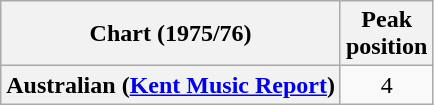<table class="wikitable sortable plainrowheaders">
<tr>
<th scope="col">Chart (1975/76)</th>
<th scope="col">Peak<br>position</th>
</tr>
<tr>
<th scope="row">Australian (<a href='#'>Kent Music Report</a>)</th>
<td style="text-align:center;">4</td>
</tr>
</table>
